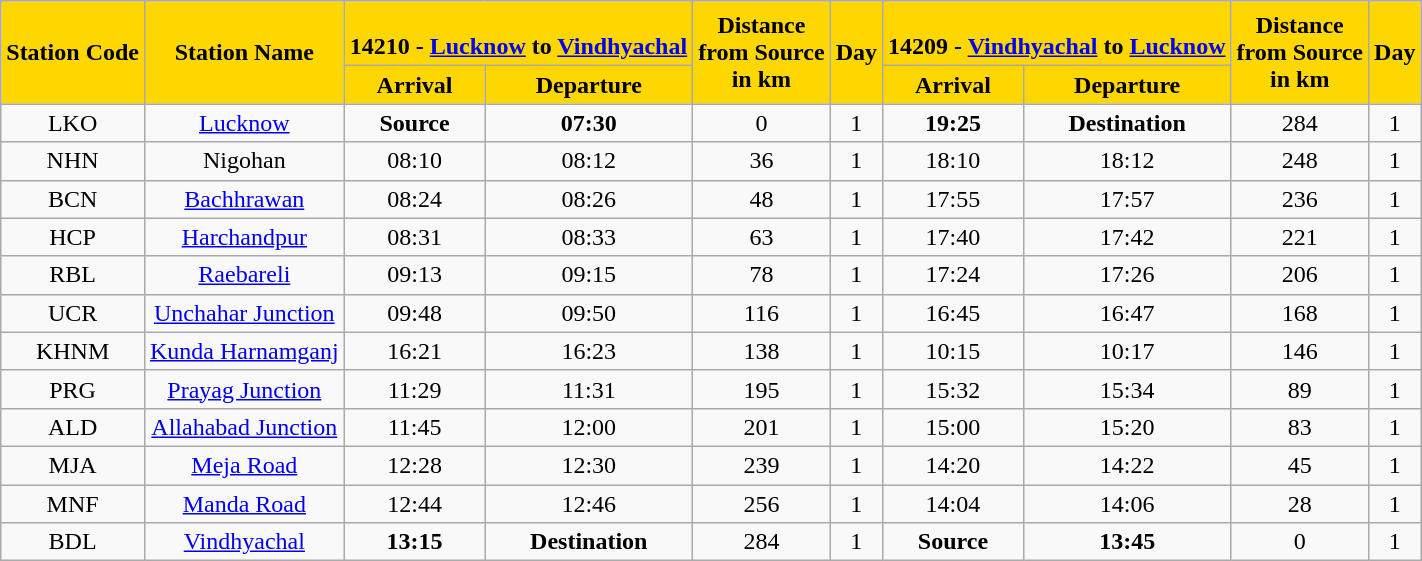<table class="wikitable plainrowheaders unsortable" style="text-align:center">
<tr>
<th scope="col" rowspan="2" style="background:gold;">Station Code</th>
<th scope="col" rowspan="2" style="background:gold;">Station Name</th>
<th scope="col" colspan="2" style="background:gold;"><br><strong>14210 - <a href='#'>Lucknow</a> to <a href='#'>Vindhyachal</a></strong></th>
<th scope="col" rowspan="2" style="background:gold;">Distance<br> from Source <br>in km</th>
<th scope="col" rowspan="2" style="background:gold;">Day</th>
<th scope="col" colspan="2" style="background:gold;"><br><strong>14209 - <a href='#'>Vindhyachal</a> to <a href='#'>Lucknow</a></strong></th>
<th scope="col" rowspan="2" style="background:gold;">Distance<br> from Source <br>in km</th>
<th scope="col" rowspan="2" style="background:gold;">Day</th>
</tr>
<tr>
<th scope="col" colspan="1" style="background:gold;">Arrival</th>
<th scope="col" colspan="1" style="background:gold;">Departure</th>
<th scope="col" colspan="1" style="background:gold;">Arrival</th>
<th scope="col" colspan="1" style="background:gold;">Departure</th>
</tr>
<tr>
<td valign="center">LKO</td>
<td valign="center"><a href='#'>Lucknow</a></td>
<td valign="center"><strong>Source</strong></td>
<td valign="center"><strong>07:30</strong></td>
<td valign="center">0</td>
<td valign="center">1</td>
<td valign="center"><strong>19:25</strong></td>
<td valign="center"><strong>Destination</strong></td>
<td valign="center">284</td>
<td valign="center">1</td>
</tr>
<tr>
<td valign="center">NHN</td>
<td valign="center">Nigohan</td>
<td valign="center">08:10</td>
<td valign="center">08:12</td>
<td valign="center">36</td>
<td valign="center">1</td>
<td valign="center">18:10</td>
<td valign="center">18:12</td>
<td valign="center">248</td>
<td valign="center">1</td>
</tr>
<tr>
<td valign="center">BCN</td>
<td valign="center"><a href='#'>Bachhrawan</a></td>
<td valign="center">08:24</td>
<td valign="center">08:26</td>
<td valign="center">48</td>
<td valign="center">1</td>
<td valign="center">17:55</td>
<td valign="center">17:57</td>
<td valign="center">236</td>
<td valign="center">1</td>
</tr>
<tr>
<td valign="center">HCP</td>
<td valign="center"><a href='#'>Harchandpur</a></td>
<td valign="center">08:31</td>
<td valign="center">08:33</td>
<td valign="center">63</td>
<td valign="center">1</td>
<td valign="center">17:40</td>
<td valign="center">17:42</td>
<td valign="center">221</td>
<td valign="center">1</td>
</tr>
<tr>
<td valign="center">RBL</td>
<td valign="center"><a href='#'>Raebareli</a></td>
<td valign="center">09:13</td>
<td valign="center">09:15</td>
<td valign="center">78</td>
<td valign="center">1</td>
<td valign="center">17:24</td>
<td valign="center">17:26</td>
<td valign="center">206</td>
<td valign="center">1</td>
</tr>
<tr>
<td valign="center">UCR</td>
<td valign="center"><a href='#'>Unchahar Junction</a></td>
<td valign="center">09:48</td>
<td valign="center">09:50</td>
<td valign="center">116</td>
<td valign="center">1</td>
<td valign="center">16:45</td>
<td valign="center">16:47</td>
<td valign="center">168</td>
<td valign="center">1</td>
</tr>
<tr>
<td valign="center">KHNM</td>
<td valign="center"><a href='#'>Kunda Harnamganj</a></td>
<td valign="center">16:21</td>
<td valign="center">16:23</td>
<td valign="center">138</td>
<td valign="center">1</td>
<td valign="center">10:15</td>
<td valign="center">10:17</td>
<td valign="center">146</td>
<td valign="center">1</td>
</tr>
<tr>
<td valign="center">PRG</td>
<td valign="center"><a href='#'>Prayag Junction</a></td>
<td valign="center">11:29</td>
<td valign="center">11:31</td>
<td valign="center">195</td>
<td valign="center">1</td>
<td valign="center">15:32</td>
<td valign="center">15:34</td>
<td valign="center">89</td>
<td valign="center">1</td>
</tr>
<tr>
<td valign="center">ALD</td>
<td valign="center"><a href='#'>Allahabad Junction</a></td>
<td valign="center">11:45</td>
<td valign="center">12:00</td>
<td valign="center">201</td>
<td valign="center">1</td>
<td valign="center">15:00</td>
<td valign="center">15:20</td>
<td valign="center">83</td>
<td valign="center">1</td>
</tr>
<tr>
<td valign="center">MJA</td>
<td valign="center"><a href='#'>Meja Road</a></td>
<td valign="center">12:28</td>
<td valign="center">12:30</td>
<td valign="center">239</td>
<td valign="center">1</td>
<td valign="center">14:20</td>
<td valign="center">14:22</td>
<td valign="center">45</td>
<td valign="center">1</td>
</tr>
<tr>
<td valign="center">MNF</td>
<td valign="center"><a href='#'>Manda Road</a></td>
<td valign="center">12:44</td>
<td valign="center">12:46</td>
<td valign="center">256</td>
<td valign="center">1</td>
<td valign="center">14:04</td>
<td valign="center">14:06</td>
<td valign="center">28</td>
<td valign="center">1</td>
</tr>
<tr>
<td valign="center">BDL</td>
<td valign="center"><a href='#'>Vindhyachal</a></td>
<td valign="center"><strong>13:15</strong></td>
<td valign="center"><strong>Destination</strong></td>
<td valign="center">284</td>
<td valign="center">1</td>
<td valign="center"><strong>Source</strong></td>
<td valign="center"><strong>13:45</strong></td>
<td valign="center">0</td>
<td valign="center">1</td>
</tr>
</table>
